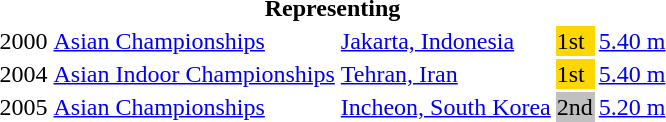<table>
<tr>
<th colspan="5">Representing </th>
</tr>
<tr>
<td>2000</td>
<td><a href='#'>Asian Championships</a></td>
<td><a href='#'>Jakarta, Indonesia</a></td>
<td bgcolor="gold">1st</td>
<td><a href='#'>5.40 m</a></td>
</tr>
<tr>
<td>2004</td>
<td><a href='#'>Asian Indoor Championships</a></td>
<td><a href='#'>Tehran, Iran</a></td>
<td bgcolor="gold">1st</td>
<td><a href='#'>5.40 m</a></td>
</tr>
<tr>
<td>2005</td>
<td><a href='#'>Asian Championships</a></td>
<td><a href='#'>Incheon, South Korea</a></td>
<td bgcolor="silver">2nd</td>
<td><a href='#'>5.20 m</a></td>
</tr>
</table>
